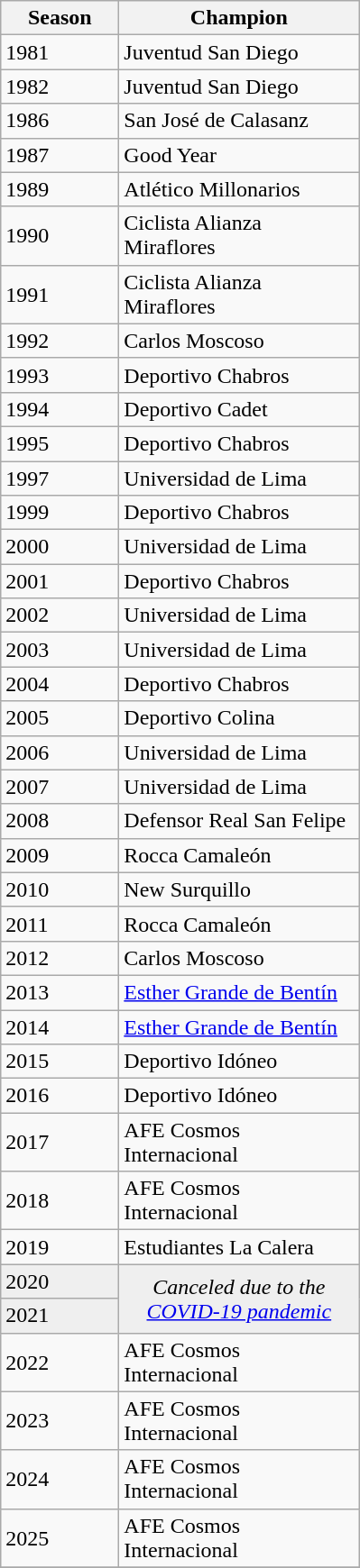<table class="wikitable sortable">
<tr>
<th width=80px>Season</th>
<th width=170px>Champion</th>
</tr>
<tr>
<td>1981</td>
<td>Juventud San Diego</td>
</tr>
<tr>
<td>1982</td>
<td>Juventud San Diego</td>
</tr>
<tr>
<td>1986</td>
<td>San José de Calasanz</td>
</tr>
<tr>
<td>1987</td>
<td>Good Year</td>
</tr>
<tr>
<td>1989</td>
<td>Atlético Millonarios</td>
</tr>
<tr>
<td>1990</td>
<td>Ciclista Alianza Miraflores</td>
</tr>
<tr>
<td>1991</td>
<td>Ciclista Alianza Miraflores</td>
</tr>
<tr>
<td>1992</td>
<td>Carlos Moscoso</td>
</tr>
<tr>
<td>1993</td>
<td>Deportivo Chabros</td>
</tr>
<tr>
<td>1994</td>
<td>Deportivo Cadet</td>
</tr>
<tr>
<td>1995</td>
<td>Deportivo Chabros</td>
</tr>
<tr>
<td>1997</td>
<td>Universidad de Lima</td>
</tr>
<tr>
<td>1999</td>
<td>Deportivo Chabros</td>
</tr>
<tr>
<td>2000</td>
<td>Universidad de Lima</td>
</tr>
<tr>
<td>2001</td>
<td>Deportivo Chabros</td>
</tr>
<tr>
<td>2002</td>
<td>Universidad de Lima</td>
</tr>
<tr>
<td>2003</td>
<td>Universidad de Lima</td>
</tr>
<tr>
<td>2004</td>
<td>Deportivo Chabros</td>
</tr>
<tr>
<td>2005</td>
<td>Deportivo Colina</td>
</tr>
<tr>
<td>2006</td>
<td>Universidad de Lima</td>
</tr>
<tr>
<td>2007</td>
<td>Universidad de Lima</td>
</tr>
<tr>
<td>2008</td>
<td>Defensor Real San Felipe</td>
</tr>
<tr>
<td>2009</td>
<td>Rocca Camaleón</td>
</tr>
<tr>
<td>2010</td>
<td>New Surquillo</td>
</tr>
<tr>
<td>2011</td>
<td>Rocca Camaleón</td>
</tr>
<tr>
<td>2012</td>
<td>Carlos Moscoso</td>
</tr>
<tr>
<td>2013</td>
<td><a href='#'>Esther Grande de Bentín</a></td>
</tr>
<tr>
<td>2014</td>
<td><a href='#'>Esther Grande de Bentín</a></td>
</tr>
<tr>
<td>2015</td>
<td>Deportivo Idóneo</td>
</tr>
<tr>
<td>2016</td>
<td>Deportivo Idóneo</td>
</tr>
<tr>
<td>2017</td>
<td>AFE Cosmos Internacional</td>
</tr>
<tr>
<td>2018</td>
<td>AFE Cosmos Internacional</td>
</tr>
<tr>
<td>2019</td>
<td>Estudiantes La Calera</td>
</tr>
<tr bgcolor=#efefef>
<td>2020</td>
<td rowspan=2 colspan="1" align=center><em>Canceled due to the <a href='#'>COVID-19 pandemic</a></em></td>
</tr>
<tr bgcolor=#efefef>
<td>2021</td>
</tr>
<tr>
<td>2022</td>
<td>AFE Cosmos Internacional</td>
</tr>
<tr>
<td>2023</td>
<td>AFE Cosmos Internacional</td>
</tr>
<tr>
<td>2024</td>
<td>AFE Cosmos Internacional</td>
</tr>
<tr>
<td>2025</td>
<td>AFE Cosmos Internacional</td>
</tr>
<tr>
</tr>
</table>
